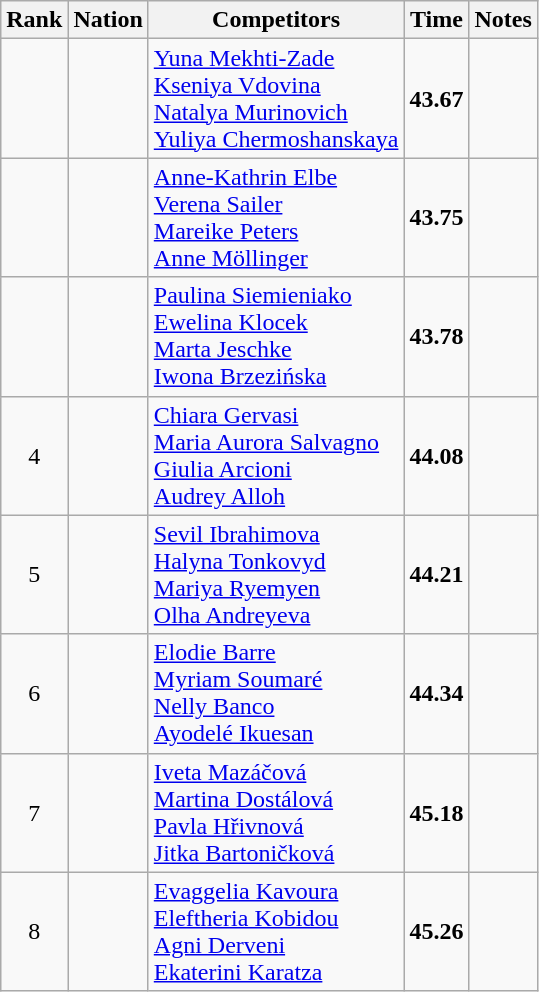<table class="wikitable sortable" style="text-align:center">
<tr>
<th>Rank</th>
<th>Nation</th>
<th>Competitors</th>
<th>Time</th>
<th>Notes</th>
</tr>
<tr>
<td></td>
<td align=left></td>
<td align=left><a href='#'>Yuna Mekhti-Zade</a><br><a href='#'>Kseniya Vdovina</a><br><a href='#'>Natalya Murinovich</a><br><a href='#'>Yuliya Chermoshanskaya</a></td>
<td><strong>43.67</strong></td>
<td></td>
</tr>
<tr>
<td></td>
<td align=left></td>
<td align=left><a href='#'>Anne-Kathrin Elbe</a><br><a href='#'>Verena Sailer</a><br><a href='#'>Mareike Peters</a><br><a href='#'>Anne Möllinger</a></td>
<td><strong>43.75</strong></td>
<td></td>
</tr>
<tr>
<td></td>
<td align=left></td>
<td align=left><a href='#'>Paulina Siemieniako</a><br><a href='#'>Ewelina Klocek</a><br><a href='#'>Marta Jeschke</a><br><a href='#'>Iwona Brzezińska</a></td>
<td><strong>43.78</strong></td>
<td></td>
</tr>
<tr>
<td>4</td>
<td align=left></td>
<td align=left><a href='#'>Chiara Gervasi</a><br><a href='#'>Maria Aurora Salvagno</a><br><a href='#'>Giulia Arcioni</a><br><a href='#'>Audrey Alloh</a></td>
<td><strong>44.08</strong></td>
<td></td>
</tr>
<tr>
<td>5</td>
<td align=left></td>
<td align=left><a href='#'>Sevil Ibrahimova</a><br><a href='#'>Halyna Tonkovyd</a><br><a href='#'>Mariya Ryemyen</a><br><a href='#'>Olha Andreyeva</a></td>
<td><strong>44.21</strong></td>
<td></td>
</tr>
<tr>
<td>6</td>
<td align=left></td>
<td align=left><a href='#'>Elodie Barre</a><br><a href='#'>Myriam Soumaré</a><br><a href='#'>Nelly Banco</a><br><a href='#'>Ayodelé Ikuesan</a></td>
<td><strong>44.34</strong></td>
<td></td>
</tr>
<tr>
<td>7</td>
<td align=left></td>
<td align=left><a href='#'>Iveta Mazáčová</a><br><a href='#'>Martina Dostálová</a><br><a href='#'>Pavla Hřivnová</a><br><a href='#'>Jitka Bartoničková</a></td>
<td><strong>45.18</strong></td>
<td></td>
</tr>
<tr>
<td>8</td>
<td align=left></td>
<td align=left><a href='#'>Evaggelia Kavoura</a><br><a href='#'>Eleftheria Kobidou</a><br><a href='#'>Agni Derveni</a><br><a href='#'>Ekaterini Karatza</a></td>
<td><strong>45.26</strong></td>
<td></td>
</tr>
</table>
